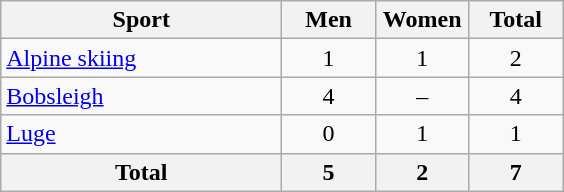<table class="wikitable sortable" style="text-align:center;">
<tr>
<th width=180>Sport</th>
<th width=55>Men</th>
<th width=55>Women</th>
<th width=55>Total</th>
</tr>
<tr>
<td align=left><a href='#'>Alpine skiing</a></td>
<td>1</td>
<td>1</td>
<td>2</td>
</tr>
<tr>
<td align=left><a href='#'>Bobsleigh</a></td>
<td>4</td>
<td>–</td>
<td>4</td>
</tr>
<tr>
<td align=left><a href='#'>Luge</a></td>
<td>0</td>
<td>1</td>
<td>1</td>
</tr>
<tr>
<th>Total</th>
<th>5</th>
<th>2</th>
<th>7</th>
</tr>
</table>
